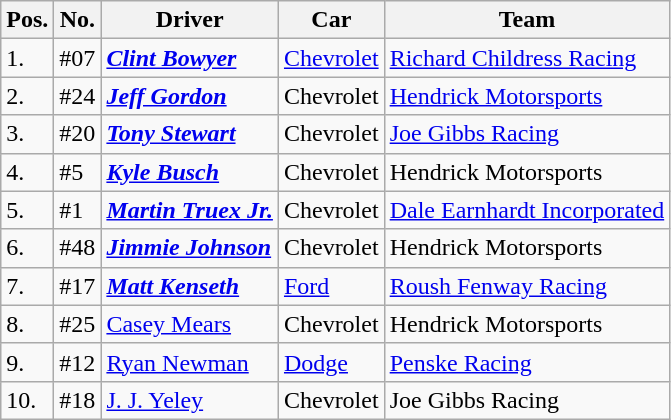<table class="wikitable">
<tr>
<th>Pos.</th>
<th>No.</th>
<th>Driver</th>
<th>Car</th>
<th>Team</th>
</tr>
<tr>
<td>1.</td>
<td>#07</td>
<td><strong><em><a href='#'>Clint Bowyer</a></em></strong></td>
<td><a href='#'>Chevrolet</a></td>
<td><a href='#'>Richard Childress Racing</a></td>
</tr>
<tr>
<td>2.</td>
<td>#24</td>
<td><strong><em><a href='#'>Jeff Gordon</a></em></strong></td>
<td>Chevrolet</td>
<td><a href='#'>Hendrick Motorsports</a></td>
</tr>
<tr>
<td>3.</td>
<td>#20</td>
<td><strong><em><a href='#'>Tony Stewart</a></em></strong></td>
<td>Chevrolet</td>
<td><a href='#'>Joe Gibbs Racing</a></td>
</tr>
<tr>
<td>4.</td>
<td>#5</td>
<td><strong><em><a href='#'>Kyle Busch</a></em></strong></td>
<td>Chevrolet</td>
<td>Hendrick Motorsports</td>
</tr>
<tr>
<td>5.</td>
<td>#1</td>
<td><strong><em><a href='#'>Martin Truex Jr.</a></em></strong></td>
<td>Chevrolet</td>
<td><a href='#'>Dale Earnhardt Incorporated</a></td>
</tr>
<tr>
<td>6.</td>
<td>#48</td>
<td><strong><em><a href='#'>Jimmie Johnson</a></em></strong></td>
<td>Chevrolet</td>
<td>Hendrick Motorsports</td>
</tr>
<tr>
<td>7.</td>
<td>#17</td>
<td><strong><em><a href='#'>Matt Kenseth</a></em></strong></td>
<td><a href='#'>Ford</a></td>
<td><a href='#'>Roush Fenway Racing</a></td>
</tr>
<tr>
<td>8.</td>
<td>#25</td>
<td><a href='#'>Casey Mears</a></td>
<td>Chevrolet</td>
<td>Hendrick Motorsports</td>
</tr>
<tr>
<td>9.</td>
<td>#12</td>
<td><a href='#'>Ryan Newman</a></td>
<td><a href='#'>Dodge</a></td>
<td><a href='#'>Penske Racing</a></td>
</tr>
<tr>
<td>10.</td>
<td>#18</td>
<td><a href='#'>J. J. Yeley</a></td>
<td>Chevrolet</td>
<td>Joe Gibbs Racing</td>
</tr>
</table>
